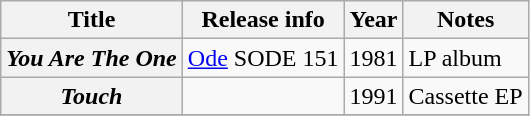<table class="wikitable plainrowheaders sortable">
<tr>
<th scope="col">Title</th>
<th scope="col">Release info</th>
<th scope="col">Year</th>
<th scope="col" class="unsortable">Notes</th>
</tr>
<tr>
<th scope="row"><em>You Are The One</em></th>
<td><a href='#'>Ode</a> SODE 151</td>
<td>1981</td>
<td>LP album</td>
</tr>
<tr>
<th scope="row"><em>Touch</em></th>
<td></td>
<td>1991</td>
<td>Cassette EP</td>
</tr>
<tr>
</tr>
</table>
